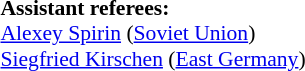<table width=50% style="font-size: 90%">
<tr>
<td><br><strong>Assistant referees:</strong>
<br><a href='#'>Alexey Spirin</a> (<a href='#'>Soviet Union</a>)
<br><a href='#'>Siegfried Kirschen</a> (<a href='#'>East Germany</a>)</td>
</tr>
</table>
